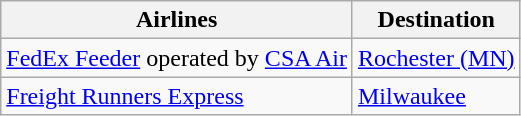<table class="wikitable">
<tr>
<th>Airlines</th>
<th>Destination</th>
</tr>
<tr>
<td><a href='#'>FedEx Feeder</a> operated by <a href='#'>CSA Air</a></td>
<td><a href='#'>Rochester (MN)</a></td>
</tr>
<tr>
<td><a href='#'>Freight Runners Express</a></td>
<td><a href='#'>Milwaukee</a></td>
</tr>
</table>
